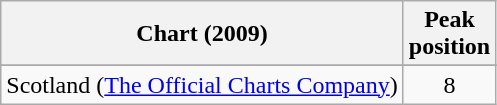<table class="wikitable sortable">
<tr>
<th>Chart (2009)</th>
<th align="left">Peak<br>position</th>
</tr>
<tr>
</tr>
<tr>
</tr>
<tr>
</tr>
<tr>
</tr>
<tr>
</tr>
<tr>
<td>Scotland (<a href='#'>The Official Charts Company</a>)</td>
<td style="text-align:center;">8</td>
</tr>
</table>
